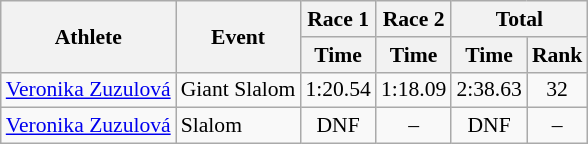<table class="wikitable" style="font-size:90%">
<tr>
<th rowspan="2">Athlete</th>
<th rowspan="2">Event</th>
<th>Race 1</th>
<th>Race 2</th>
<th colspan="2">Total</th>
</tr>
<tr>
<th>Time</th>
<th>Time</th>
<th>Time</th>
<th>Rank</th>
</tr>
<tr>
<td><a href='#'>Veronika Zuzulová</a></td>
<td>Giant Slalom</td>
<td align="center">1:20.54</td>
<td align="center">1:18.09</td>
<td align="center">2:38.63</td>
<td align="center">32</td>
</tr>
<tr>
<td><a href='#'>Veronika Zuzulová</a></td>
<td>Slalom</td>
<td align="center">DNF</td>
<td align="center">–</td>
<td align="center">DNF</td>
<td align="center">–</td>
</tr>
</table>
